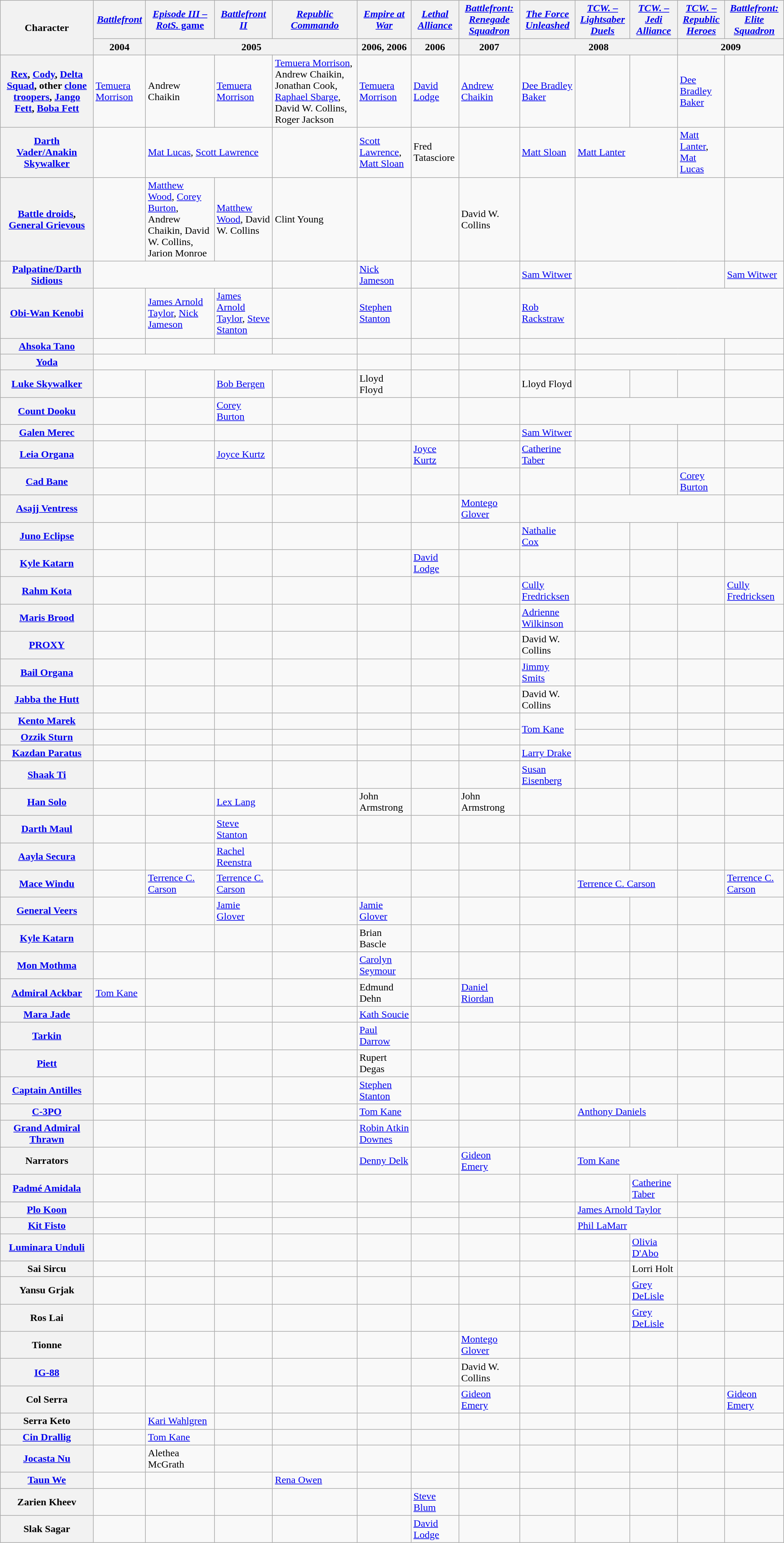<table class="wikitable">
<tr>
<th rowspan="2">Character</th>
<th><a href='#'><em>Battlefront</em></a></th>
<th><a href='#'><em>Episode III – RotS.</em> game</a></th>
<th><a href='#'><em>Battlefront II</em></a></th>
<th><em><a href='#'>Republic Commando</a></em></th>
<th><em><a href='#'>Empire at War</a></em></th>
<th><em><a href='#'>Lethal Alliance</a></em></th>
<th><em><a href='#'>Battlefront: Renegade Squadron</a></em></th>
<th><a href='#'><em>The Force Unleashed</em></a></th>
<th><em><a href='#'>TCW. – Lightsaber Duels</a></em></th>
<th><em><a href='#'>TCW. – Jedi Alliance</a></em></th>
<th><em><a href='#'>TCW. – Republic Heroes</a></em></th>
<th><em><a href='#'>Battlefront: Elite Squadron</a></em></th>
</tr>
<tr>
<th>2004</th>
<th colspan="3">2005</th>
<th>2006, 2006<em></em></th>
<th>2006</th>
<th>2007</th>
<th colspan="3">2008</th>
<th colspan="2">2009</th>
</tr>
<tr>
<th><a href='#'>Rex</a>, <a href='#'>Cody</a>, <a href='#'>Delta Squad</a>, other <a href='#'>clone troopers</a>, <a href='#'>Jango Fett</a>, <a href='#'>Boba Fett</a></th>
<td><a href='#'>Temuera Morrison</a></td>
<td>Andrew Chaikin</td>
<td><a href='#'>Temuera Morrison</a></td>
<td><a href='#'>Temuera Morrison</a>, Andrew Chaikin, Jonathan Cook, <a href='#'>Raphael Sbarge</a>, David W. Collins, Roger Jackson</td>
<td><a href='#'>Temuera Morrison</a></td>
<td><a href='#'>David Lodge</a></td>
<td><a href='#'>Andrew Chaikin</a></td>
<td><a href='#'>Dee Bradley Baker</a></td>
<td></td>
<td></td>
<td><a href='#'>Dee Bradley Baker</a></td>
<td></td>
</tr>
<tr>
<th><a href='#'>Darth Vader/Anakin Skywalker</a></th>
<td></td>
<td colspan="2"><a href='#'>Mat Lucas</a>, <a href='#'>Scott Lawrence</a></td>
<td></td>
<td><a href='#'>Scott Lawrence</a>, <a href='#'>Matt Sloan</a><em></em></td>
<td>Fred Tatasciore</td>
<td></td>
<td><a href='#'>Matt Sloan</a></td>
<td colspan="2"><a href='#'>Matt Lanter</a></td>
<td><a href='#'>Matt Lanter</a>, <a href='#'>Mat Lucas</a></td>
<td></td>
</tr>
<tr>
<th><a href='#'>Battle droids</a>, <a href='#'>General Grievous</a></th>
<td></td>
<td><a href='#'>Matthew Wood</a>, <a href='#'>Corey Burton</a>, Andrew Chaikin, David W. Collins, Jarion Monroe</td>
<td><a href='#'>Matthew Wood</a>, David W. Collins</td>
<td>Clint Young</td>
<td></td>
<td></td>
<td>David W. Collins</td>
<td></td>
<td colspan="3"></td>
<td></td>
</tr>
<tr>
<th><a href='#'>Palpatine/Darth Sidious</a></th>
<td colspan="3"></td>
<td></td>
<td><a href='#'>Nick Jameson</a></td>
<td></td>
<td></td>
<td><a href='#'>Sam Witwer</a></td>
<td colspan="3"></td>
<td><a href='#'>Sam Witwer</a></td>
</tr>
<tr>
<th><a href='#'>Obi-Wan Kenobi</a></th>
<td></td>
<td><a href='#'>James Arnold Taylor</a>, <a href='#'>Nick Jameson</a></td>
<td><a href='#'>James Arnold Taylor</a>, <a href='#'>Steve Stanton</a></td>
<td></td>
<td><a href='#'>Stephen Stanton</a></td>
<td></td>
<td></td>
<td><a href='#'>Rob Rackstraw</a></td>
<td colspan="4"></td>
</tr>
<tr>
<th><a href='#'>Ahsoka Tano</a></th>
<td></td>
<td></td>
<td></td>
<td></td>
<td></td>
<td></td>
<td></td>
<td></td>
<td colspan="3"></td>
<td></td>
</tr>
<tr>
<th><a href='#'>Yoda</a></th>
<td colspan="4"></td>
<td></td>
<td></td>
<td></td>
<td></td>
<td colspan="3"></td>
<td></td>
</tr>
<tr>
<th><a href='#'>Luke Skywalker</a></th>
<td></td>
<td></td>
<td><a href='#'>Bob Bergen</a></td>
<td></td>
<td>Lloyd Floyd<em></em></td>
<td></td>
<td></td>
<td>Lloyd Floyd</td>
<td></td>
<td></td>
<td></td>
<td></td>
</tr>
<tr>
<th><a href='#'>Count Dooku</a></th>
<td></td>
<td></td>
<td><a href='#'>Corey Burton</a></td>
<td></td>
<td></td>
<td></td>
<td></td>
<td></td>
<td colspan="3"></td>
<td></td>
</tr>
<tr>
<th><a href='#'>Galen Merec</a></th>
<td></td>
<td></td>
<td></td>
<td></td>
<td></td>
<td></td>
<td></td>
<td><a href='#'>Sam Witwer</a></td>
<td></td>
<td></td>
<td></td>
<td></td>
</tr>
<tr>
<th><a href='#'>Leia Organa</a></th>
<td></td>
<td></td>
<td><a href='#'>Joyce Kurtz</a></td>
<td></td>
<td></td>
<td><a href='#'>Joyce Kurtz</a></td>
<td></td>
<td><a href='#'>Catherine Taber</a></td>
<td></td>
<td></td>
<td></td>
<td></td>
</tr>
<tr>
<th><a href='#'>Cad Bane</a></th>
<td></td>
<td></td>
<td></td>
<td></td>
<td></td>
<td></td>
<td></td>
<td></td>
<td></td>
<td></td>
<td><a href='#'>Corey Burton</a></td>
<td></td>
</tr>
<tr>
<th><a href='#'>Asajj Ventress</a></th>
<td></td>
<td></td>
<td></td>
<td></td>
<td></td>
<td></td>
<td><a href='#'>Montego Glover</a></td>
<td></td>
<td colspan="3"></td>
<td></td>
</tr>
<tr>
<th><a href='#'>Juno Eclipse</a></th>
<td></td>
<td></td>
<td></td>
<td></td>
<td></td>
<td></td>
<td></td>
<td><a href='#'>Nathalie Cox</a></td>
<td></td>
<td></td>
<td></td>
<td></td>
</tr>
<tr>
<th><a href='#'>Kyle Katarn</a></th>
<td></td>
<td></td>
<td></td>
<td></td>
<td></td>
<td><a href='#'>David Lodge</a></td>
<td></td>
<td></td>
<td></td>
<td></td>
<td></td>
<td></td>
</tr>
<tr>
<th><a href='#'>Rahm Kota</a></th>
<td></td>
<td></td>
<td></td>
<td></td>
<td></td>
<td></td>
<td></td>
<td><a href='#'>Cully Fredricksen</a></td>
<td></td>
<td></td>
<td></td>
<td><a href='#'>Cully Fredricksen</a></td>
</tr>
<tr>
<th><a href='#'>Maris Brood</a></th>
<td></td>
<td></td>
<td></td>
<td></td>
<td></td>
<td></td>
<td></td>
<td><a href='#'>Adrienne Wilkinson</a></td>
<td></td>
<td></td>
<td></td>
<td></td>
</tr>
<tr>
<th><a href='#'>PROXY</a></th>
<td></td>
<td></td>
<td></td>
<td></td>
<td></td>
<td></td>
<td></td>
<td>David W. Collins</td>
<td></td>
<td></td>
<td></td>
<td></td>
</tr>
<tr>
<th><a href='#'>Bail Organa</a></th>
<td></td>
<td></td>
<td></td>
<td></td>
<td></td>
<td></td>
<td></td>
<td><a href='#'>Jimmy Smits</a></td>
<td></td>
<td></td>
<td></td>
<td></td>
</tr>
<tr>
<th><a href='#'>Jabba the Hutt</a></th>
<td></td>
<td></td>
<td></td>
<td></td>
<td></td>
<td></td>
<td></td>
<td>David W. Collins</td>
<td></td>
<td></td>
<td></td>
<td></td>
</tr>
<tr>
<th><a href='#'>Kento Marek</a></th>
<td></td>
<td></td>
<td></td>
<td></td>
<td></td>
<td></td>
<td></td>
<td rowspan="2"><a href='#'>Tom Kane</a></td>
<td></td>
<td></td>
<td></td>
<td></td>
</tr>
<tr>
<th><a href='#'>Ozzik Sturn</a></th>
<td></td>
<td></td>
<td></td>
<td></td>
<td></td>
<td></td>
<td></td>
<td></td>
<td></td>
<td></td>
<td></td>
</tr>
<tr>
<th><a href='#'>Kazdan Paratus</a></th>
<td></td>
<td></td>
<td></td>
<td></td>
<td></td>
<td></td>
<td></td>
<td><a href='#'>Larry Drake</a></td>
<td></td>
<td></td>
<td></td>
<td></td>
</tr>
<tr>
<th><a href='#'>Shaak Ti</a></th>
<td></td>
<td></td>
<td></td>
<td></td>
<td></td>
<td></td>
<td></td>
<td><a href='#'>Susan Eisenberg</a></td>
<td></td>
<td></td>
<td></td>
<td></td>
</tr>
<tr>
<th><a href='#'>Han Solo</a></th>
<td></td>
<td></td>
<td><a href='#'>Lex Lang</a></td>
<td></td>
<td>John Armstrong</td>
<td></td>
<td>John Armstrong</td>
<td></td>
<td></td>
<td></td>
<td></td>
<td></td>
</tr>
<tr>
<th><a href='#'>Darth Maul</a></th>
<td></td>
<td></td>
<td><a href='#'>Steve Stanton</a></td>
<td></td>
<td></td>
<td></td>
<td></td>
<td></td>
<td></td>
<td></td>
<td></td>
<td></td>
</tr>
<tr>
<th><a href='#'>Aayla Secura</a></th>
<td></td>
<td></td>
<td><a href='#'>Rachel Reenstra</a></td>
<td></td>
<td></td>
<td></td>
<td></td>
<td></td>
<td></td>
<td></td>
<td></td>
<td></td>
</tr>
<tr>
<th><a href='#'>Mace Windu</a></th>
<td></td>
<td><a href='#'>Terrence C. Carson</a></td>
<td><a href='#'>Terrence C. Carson</a></td>
<td></td>
<td></td>
<td></td>
<td></td>
<td></td>
<td colspan="2"><a href='#'>Terrence C. Carson</a></td>
<td></td>
<td><a href='#'>Terrence C. Carson</a></td>
</tr>
<tr>
<th><a href='#'>General Veers</a></th>
<td></td>
<td></td>
<td><a href='#'>Jamie Glover</a></td>
<td></td>
<td><a href='#'>Jamie Glover</a><em></em></td>
<td></td>
<td></td>
<td></td>
<td></td>
<td></td>
<td></td>
<td></td>
</tr>
<tr>
<th><a href='#'>Kyle Katarn</a></th>
<td></td>
<td></td>
<td></td>
<td></td>
<td>Brian Bascle</td>
<td></td>
<td></td>
<td></td>
<td></td>
<td></td>
<td></td>
<td></td>
</tr>
<tr>
<th><a href='#'>Mon Mothma</a></th>
<td></td>
<td></td>
<td></td>
<td></td>
<td><a href='#'>Carolyn Seymour</a></td>
<td></td>
<td></td>
<td></td>
<td></td>
<td></td>
<td></td>
<td></td>
</tr>
<tr>
<th><a href='#'>Admiral Ackbar</a></th>
<td><a href='#'>Tom Kane</a></td>
<td></td>
<td></td>
<td></td>
<td>Edmund Dehn<em></em></td>
<td></td>
<td><a href='#'>Daniel Riordan</a></td>
<td></td>
<td></td>
<td></td>
<td></td>
<td></td>
</tr>
<tr>
<th><a href='#'>Mara Jade</a></th>
<td></td>
<td></td>
<td></td>
<td></td>
<td><a href='#'>Kath Soucie</a></td>
<td></td>
<td></td>
<td></td>
<td></td>
<td></td>
<td></td>
<td></td>
</tr>
<tr>
<th><a href='#'>Tarkin</a></th>
<td></td>
<td></td>
<td></td>
<td></td>
<td><a href='#'>Paul Darrow</a></td>
<td></td>
<td></td>
<td></td>
<td></td>
<td></td>
<td></td>
<td></td>
</tr>
<tr>
<th><a href='#'>Piett</a></th>
<td></td>
<td></td>
<td></td>
<td></td>
<td>Rupert Degas<em></em></td>
<td></td>
<td></td>
<td></td>
<td></td>
<td></td>
<td></td>
<td></td>
</tr>
<tr>
<th><a href='#'>Captain Antilles</a></th>
<td></td>
<td></td>
<td></td>
<td></td>
<td><a href='#'>Stephen Stanton</a><em></em></td>
<td></td>
<td></td>
<td></td>
<td></td>
<td></td>
<td></td>
<td></td>
</tr>
<tr>
<th><a href='#'>C-3PO</a></th>
<td></td>
<td></td>
<td></td>
<td></td>
<td><a href='#'>Tom Kane</a></td>
<td></td>
<td></td>
<td></td>
<td colspan="2"><a href='#'>Anthony Daniels</a></td>
<td></td>
<td></td>
</tr>
<tr>
<th><a href='#'>Grand Admiral Thrawn</a></th>
<td></td>
<td></td>
<td></td>
<td></td>
<td><a href='#'>Robin Atkin Downes</a><em></em></td>
<td></td>
<td></td>
<td></td>
<td></td>
<td></td>
<td></td>
<td></td>
</tr>
<tr>
<th>Narrators</th>
<td></td>
<td></td>
<td></td>
<td></td>
<td><a href='#'>Denny Delk</a></td>
<td></td>
<td><a href='#'>Gideon Emery</a></td>
<td></td>
<td colspan="3"><a href='#'>Tom Kane</a></td>
<td></td>
</tr>
<tr>
<th><a href='#'>Padmé Amidala</a></th>
<td></td>
<td></td>
<td></td>
<td></td>
<td></td>
<td></td>
<td></td>
<td></td>
<td></td>
<td><a href='#'>Catherine Taber</a></td>
<td></td>
<td></td>
</tr>
<tr>
<th><a href='#'>Plo Koon</a></th>
<td></td>
<td></td>
<td></td>
<td></td>
<td></td>
<td></td>
<td></td>
<td></td>
<td colspan="2"><a href='#'>James Arnold Taylor</a></td>
<td></td>
<td></td>
</tr>
<tr>
<th><a href='#'>Kit Fisto</a></th>
<td></td>
<td></td>
<td></td>
<td></td>
<td></td>
<td></td>
<td></td>
<td></td>
<td colspan="2"><a href='#'>Phil LaMarr</a></td>
<td></td>
<td></td>
</tr>
<tr>
<th><a href='#'>Luminara Unduli</a></th>
<td></td>
<td></td>
<td></td>
<td></td>
<td></td>
<td></td>
<td></td>
<td></td>
<td></td>
<td><a href='#'>Olivia D'Abo</a></td>
<td></td>
<td></td>
</tr>
<tr>
<th>Sai Sircu</th>
<td></td>
<td></td>
<td></td>
<td></td>
<td></td>
<td></td>
<td></td>
<td></td>
<td></td>
<td>Lorri Holt</td>
<td></td>
<td></td>
</tr>
<tr>
<th>Yansu Grjak</th>
<td></td>
<td></td>
<td></td>
<td></td>
<td></td>
<td></td>
<td></td>
<td></td>
<td></td>
<td><a href='#'>Grey DeLisle</a></td>
<td></td>
<td></td>
</tr>
<tr>
<th>Ros Lai</th>
<td></td>
<td></td>
<td></td>
<td></td>
<td></td>
<td></td>
<td></td>
<td></td>
<td></td>
<td><a href='#'>Grey DeLisle</a></td>
<td></td>
<td></td>
</tr>
<tr>
<th>Tionne</th>
<td></td>
<td></td>
<td></td>
<td></td>
<td></td>
<td></td>
<td><a href='#'>Montego Glover</a></td>
<td></td>
<td></td>
<td></td>
<td></td>
<td></td>
</tr>
<tr>
<th><a href='#'>IG-88</a></th>
<td></td>
<td></td>
<td></td>
<td></td>
<td></td>
<td></td>
<td>David W. Collins</td>
<td></td>
<td></td>
<td></td>
<td></td>
<td></td>
</tr>
<tr>
<th>Col Serra</th>
<td></td>
<td></td>
<td></td>
<td></td>
<td></td>
<td></td>
<td><a href='#'>Gideon Emery</a></td>
<td></td>
<td></td>
<td></td>
<td></td>
<td><a href='#'>Gideon Emery</a></td>
</tr>
<tr>
<th>Serra Keto</th>
<td></td>
<td><a href='#'>Kari Wahlgren</a></td>
<td></td>
<td></td>
<td></td>
<td></td>
<td></td>
<td></td>
<td></td>
<td></td>
<td></td>
<td></td>
</tr>
<tr>
<th><a href='#'>Cin Drallig</a></th>
<td></td>
<td><a href='#'>Tom Kane</a></td>
<td></td>
<td></td>
<td></td>
<td></td>
<td></td>
<td></td>
<td></td>
<td></td>
<td></td>
<td></td>
</tr>
<tr>
<th><a href='#'>Jocasta Nu</a></th>
<td></td>
<td>Alethea McGrath</td>
<td></td>
<td></td>
<td></td>
<td></td>
<td></td>
<td></td>
<td></td>
<td></td>
<td></td>
<td></td>
</tr>
<tr>
<th><a href='#'>Taun We</a></th>
<td></td>
<td></td>
<td></td>
<td><a href='#'>Rena Owen</a></td>
<td></td>
<td></td>
<td></td>
<td></td>
<td></td>
<td></td>
<td></td>
<td></td>
</tr>
<tr>
<th>Zarien Kheev</th>
<td></td>
<td></td>
<td></td>
<td></td>
<td></td>
<td><a href='#'>Steve Blum</a></td>
<td></td>
<td></td>
<td></td>
<td></td>
<td></td>
<td></td>
</tr>
<tr>
<th>Slak Sagar</th>
<td></td>
<td></td>
<td></td>
<td></td>
<td></td>
<td><a href='#'>David Lodge</a></td>
<td></td>
<td></td>
<td></td>
<td></td>
<td></td>
<td></td>
</tr>
</table>
